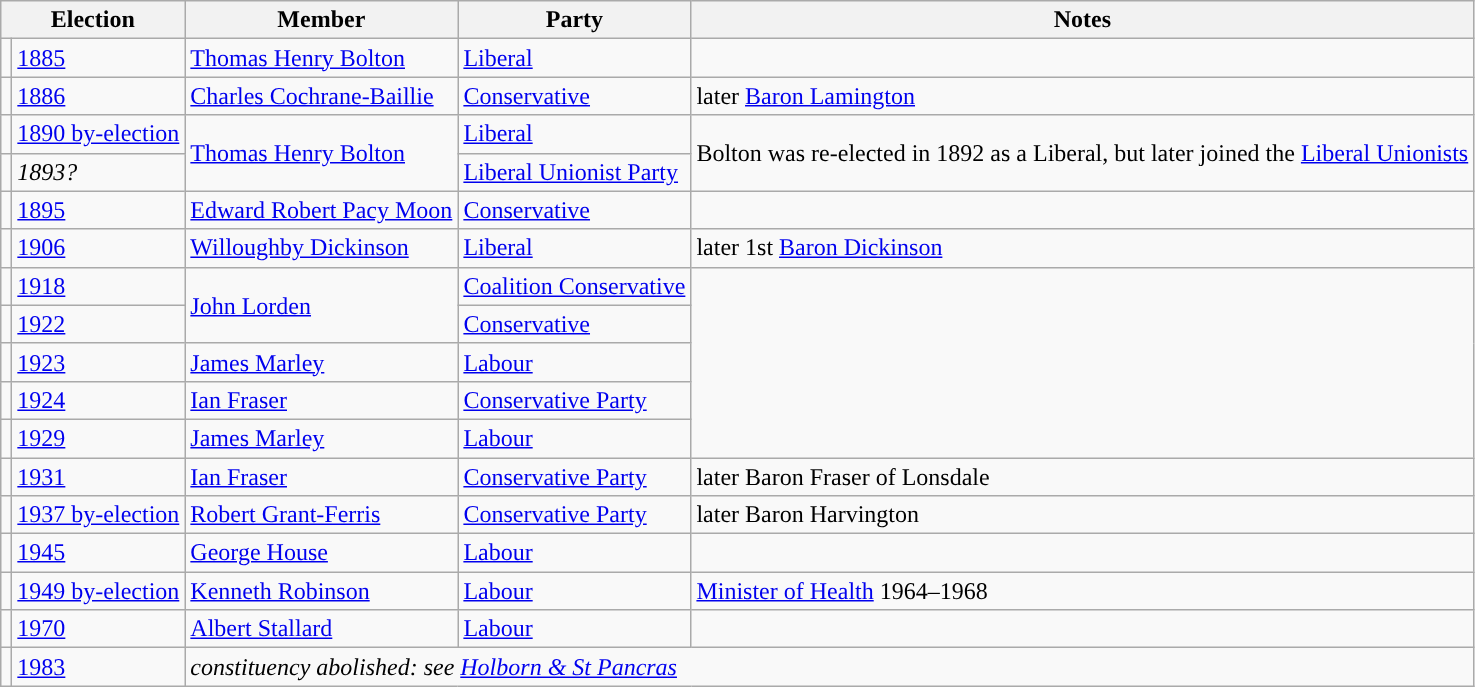<table class="wikitable">
<tr>
<th colspan="2">Election</th>
<th>Member</th>
<th>Party</th>
<th>Notes</th>
</tr>
<tr>
<td style="color:inherit;background-color: "></td>
<td><a href='#'>1885</a></td>
<td><a href='#'>Thomas Henry Bolton</a></td>
<td><a href='#'>Liberal</a></td>
</tr>
<tr>
<td style="color:inherit;background-color: "></td>
<td><a href='#'>1886</a></td>
<td><a href='#'>Charles Cochrane-Baillie</a></td>
<td><a href='#'>Conservative</a></td>
<td>later <a href='#'>Baron Lamington</a></td>
</tr>
<tr>
<td style="color:inherit;background-color: "></td>
<td><a href='#'>1890 by-election</a></td>
<td rowspan="2"><a href='#'>Thomas Henry Bolton</a></td>
<td><a href='#'>Liberal</a></td>
<td rowspan="2">Bolton was re-elected in 1892 as a Liberal, but later joined the <a href='#'>Liberal Unionists</a></td>
</tr>
<tr>
<td style="color:inherit;background-color: "></td>
<td><em>1893?</em></td>
<td><a href='#'>Liberal Unionist Party</a></td>
</tr>
<tr>
<td style="color:inherit;background-color: "></td>
<td><a href='#'>1895</a></td>
<td><a href='#'>Edward Robert Pacy Moon</a></td>
<td><a href='#'>Conservative</a></td>
</tr>
<tr>
<td style="color:inherit;background-color: "></td>
<td><a href='#'>1906</a></td>
<td><a href='#'>Willoughby Dickinson</a></td>
<td><a href='#'>Liberal</a></td>
<td>later 1st <a href='#'>Baron Dickinson</a></td>
</tr>
<tr>
<td style="color:inherit;background-color: "></td>
<td><a href='#'>1918</a></td>
<td rowspan="2"><a href='#'>John Lorden</a></td>
<td><a href='#'>Coalition Conservative</a></td>
</tr>
<tr>
<td style="color:inherit;background-color: "></td>
<td><a href='#'>1922</a></td>
<td><a href='#'>Conservative</a></td>
</tr>
<tr>
<td style="color:inherit;background-color: "></td>
<td><a href='#'>1923</a></td>
<td><a href='#'>James Marley</a></td>
<td><a href='#'>Labour</a></td>
</tr>
<tr>
<td style="color:inherit;background-color: "></td>
<td><a href='#'>1924</a></td>
<td><a href='#'>Ian Fraser</a></td>
<td><a href='#'>Conservative Party</a></td>
</tr>
<tr>
<td style="color:inherit;background-color: "></td>
<td><a href='#'>1929</a></td>
<td><a href='#'>James Marley</a></td>
<td><a href='#'>Labour</a></td>
</tr>
<tr>
<td style="color:inherit;background-color: "></td>
<td><a href='#'>1931</a></td>
<td><a href='#'>Ian Fraser</a></td>
<td><a href='#'>Conservative Party</a></td>
<td>later Baron Fraser of Lonsdale</td>
</tr>
<tr>
<td style="color:inherit;background-color: "></td>
<td><a href='#'>1937 by-election</a></td>
<td><a href='#'>Robert Grant-Ferris</a></td>
<td><a href='#'>Conservative Party</a></td>
<td>later Baron Harvington</td>
</tr>
<tr>
<td style="color:inherit;background-color: "></td>
<td><a href='#'>1945</a></td>
<td><a href='#'>George House</a></td>
<td><a href='#'>Labour</a></td>
</tr>
<tr>
<td style="color:inherit;background-color: "></td>
<td><a href='#'>1949 by-election</a></td>
<td><a href='#'>Kenneth Robinson</a></td>
<td><a href='#'>Labour</a></td>
<td><a href='#'>Minister of Health</a> 1964–1968</td>
</tr>
<tr>
<td style="color:inherit;background-color: "></td>
<td><a href='#'>1970</a></td>
<td><a href='#'>Albert Stallard</a></td>
<td><a href='#'>Labour</a></td>
<td></td>
</tr>
<tr>
<td></td>
<td><a href='#'>1983</a></td>
<td colspan="3"><em>constituency abolished: see <a href='#'>Holborn & St Pancras</a></em></td>
</tr>
</table>
